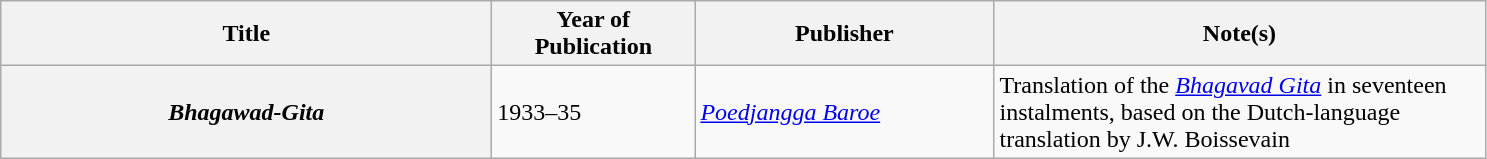<table class="wikitable plainrowheaders unsortable" style="margin-right: 0;">
<tr>
<th scope="col"  style="width:20em;">Title</th>
<th scope="col"  style="width:8em;">Year of Publication</th>
<th scope="col"  style="width:12em;">Publisher</th>
<th scope="col"  style="width:20em;">Note(s)</th>
</tr>
<tr>
<th scope="row"><em>Bhagawad-Gita</em></th>
<td>1933–35</td>
<td><em><a href='#'>Poedjangga Baroe</a></em></td>
<td>Translation of the <em><a href='#'>Bhagavad Gita</a></em> in seventeen instalments, based on the Dutch-language translation by J.W. Boissevain</td>
</tr>
</table>
